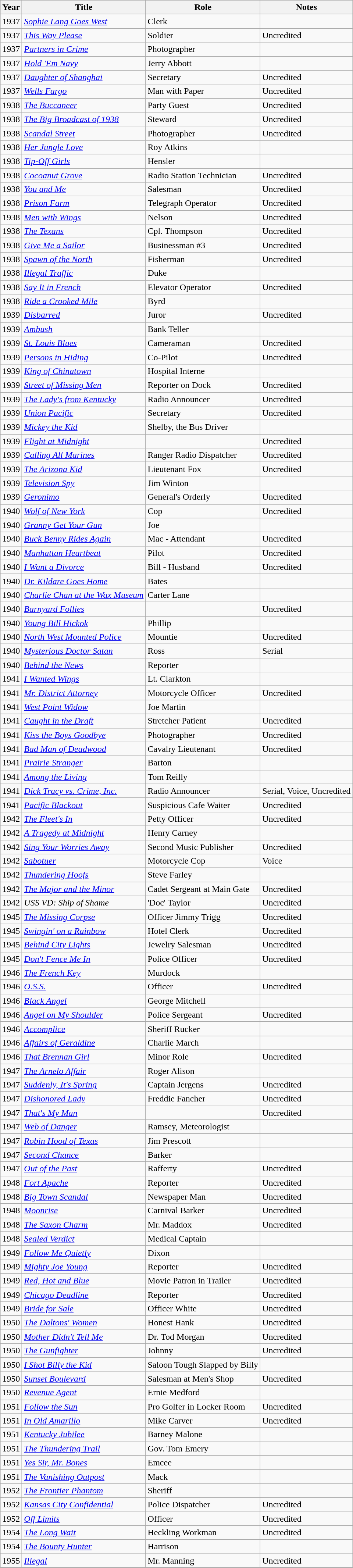<table class="wikitable">
<tr>
<th>Year</th>
<th>Title</th>
<th>Role</th>
<th>Notes</th>
</tr>
<tr>
<td>1937</td>
<td><em><a href='#'>Sophie Lang Goes West</a></em></td>
<td>Clerk</td>
<td></td>
</tr>
<tr>
<td>1937</td>
<td><em><a href='#'>This Way Please</a></em></td>
<td>Soldier</td>
<td>Uncredited</td>
</tr>
<tr>
<td>1937</td>
<td><em><a href='#'>Partners in Crime</a></em></td>
<td>Photographer</td>
<td></td>
</tr>
<tr>
<td>1937</td>
<td><em><a href='#'>Hold 'Em Navy</a></em></td>
<td>Jerry Abbott</td>
<td></td>
</tr>
<tr>
<td>1937</td>
<td><em><a href='#'>Daughter of Shanghai</a></em></td>
<td>Secretary</td>
<td>Uncredited</td>
</tr>
<tr>
<td>1937</td>
<td><em><a href='#'>Wells Fargo</a></em></td>
<td>Man with Paper</td>
<td>Uncredited</td>
</tr>
<tr>
<td>1938</td>
<td><em><a href='#'>The Buccaneer</a></em></td>
<td>Party Guest</td>
<td>Uncredited</td>
</tr>
<tr>
<td>1938</td>
<td><em><a href='#'>The Big Broadcast of 1938</a></em></td>
<td>Steward</td>
<td>Uncredited</td>
</tr>
<tr>
<td>1938</td>
<td><em><a href='#'>Scandal Street</a></em></td>
<td>Photographer</td>
<td>Uncredited</td>
</tr>
<tr>
<td>1938</td>
<td><em><a href='#'>Her Jungle Love</a></em></td>
<td>Roy Atkins</td>
<td></td>
</tr>
<tr>
<td>1938</td>
<td><em><a href='#'>Tip-Off Girls</a></em></td>
<td>Hensler</td>
<td></td>
</tr>
<tr>
<td>1938</td>
<td><em><a href='#'>Cocoanut Grove</a></em></td>
<td>Radio Station Technician</td>
<td>Uncredited</td>
</tr>
<tr>
<td>1938</td>
<td><em><a href='#'>You and Me</a></em></td>
<td>Salesman</td>
<td>Uncredited</td>
</tr>
<tr>
<td>1938</td>
<td><em><a href='#'>Prison Farm</a></em></td>
<td>Telegraph Operator</td>
<td>Uncredited</td>
</tr>
<tr>
<td>1938</td>
<td><em><a href='#'>Men with Wings</a></em></td>
<td>Nelson</td>
<td>Uncredited</td>
</tr>
<tr>
<td>1938</td>
<td><em><a href='#'>The Texans</a></em></td>
<td>Cpl. Thompson</td>
<td>Uncredited</td>
</tr>
<tr>
<td>1938</td>
<td><em><a href='#'>Give Me a Sailor</a></em></td>
<td>Businessman #3</td>
<td>Uncredited</td>
</tr>
<tr>
<td>1938</td>
<td><em><a href='#'>Spawn of the North</a></em></td>
<td>Fisherman</td>
<td>Uncredited</td>
</tr>
<tr>
<td>1938</td>
<td><em><a href='#'>Illegal Traffic</a></em></td>
<td>Duke</td>
<td></td>
</tr>
<tr>
<td>1938</td>
<td><em><a href='#'>Say It in French</a></em></td>
<td>Elevator Operator</td>
<td>Uncredited</td>
</tr>
<tr>
<td>1938</td>
<td><em><a href='#'>Ride a Crooked Mile</a></em></td>
<td>Byrd</td>
<td></td>
</tr>
<tr>
<td>1939</td>
<td><em><a href='#'>Disbarred</a></em></td>
<td>Juror</td>
<td>Uncredited</td>
</tr>
<tr>
<td>1939</td>
<td><em><a href='#'>Ambush</a></em></td>
<td>Bank Teller</td>
<td></td>
</tr>
<tr>
<td>1939</td>
<td><em><a href='#'>St. Louis Blues</a></em></td>
<td>Cameraman</td>
<td>Uncredited</td>
</tr>
<tr>
<td>1939</td>
<td><em><a href='#'>Persons in Hiding</a></em></td>
<td>Co-Pilot</td>
<td>Uncredited</td>
</tr>
<tr>
<td>1939</td>
<td><em><a href='#'>King of Chinatown</a></em></td>
<td>Hospital Interne</td>
<td></td>
</tr>
<tr>
<td>1939</td>
<td><em><a href='#'>Street of Missing Men</a></em></td>
<td>Reporter on Dock</td>
<td>Uncredited</td>
</tr>
<tr>
<td>1939</td>
<td><em><a href='#'>The Lady's from Kentucky</a></em></td>
<td>Radio Announcer</td>
<td>Uncredited</td>
</tr>
<tr>
<td>1939</td>
<td><em><a href='#'>Union Pacific</a></em></td>
<td>Secretary</td>
<td>Uncredited</td>
</tr>
<tr>
<td>1939</td>
<td><em><a href='#'>Mickey the Kid</a></em></td>
<td>Shelby, the Bus Driver</td>
<td></td>
</tr>
<tr>
<td>1939</td>
<td><em><a href='#'>Flight at Midnight</a></em></td>
<td></td>
<td>Uncredited</td>
</tr>
<tr>
<td>1939</td>
<td><em><a href='#'>Calling All Marines</a></em></td>
<td>Ranger Radio Dispatcher</td>
<td>Uncredited</td>
</tr>
<tr>
<td>1939</td>
<td><em><a href='#'>The Arizona Kid</a></em></td>
<td>Lieutenant Fox</td>
<td>Uncredited</td>
</tr>
<tr>
<td>1939</td>
<td><em><a href='#'>Television Spy</a></em></td>
<td>Jim Winton</td>
<td></td>
</tr>
<tr>
<td>1939</td>
<td><em><a href='#'>Geronimo</a></em></td>
<td>General's Orderly</td>
<td>Uncredited</td>
</tr>
<tr>
<td>1940</td>
<td><em><a href='#'>Wolf of New York</a></em></td>
<td>Cop</td>
<td>Uncredited</td>
</tr>
<tr>
<td>1940</td>
<td><em><a href='#'>Granny Get Your Gun</a></em></td>
<td>Joe</td>
<td></td>
</tr>
<tr>
<td>1940</td>
<td><em><a href='#'>Buck Benny Rides Again</a></em></td>
<td>Mac - Attendant</td>
<td>Uncredited</td>
</tr>
<tr>
<td>1940</td>
<td><em><a href='#'>Manhattan Heartbeat</a></em></td>
<td>Pilot</td>
<td>Uncredited</td>
</tr>
<tr>
<td>1940</td>
<td><em><a href='#'>I Want a Divorce</a></em></td>
<td>Bill - Husband</td>
<td>Uncredited</td>
</tr>
<tr>
<td>1940</td>
<td><em><a href='#'>Dr. Kildare Goes Home</a></em></td>
<td>Bates</td>
<td></td>
</tr>
<tr>
<td>1940</td>
<td><em><a href='#'>Charlie Chan at the Wax Museum</a></em></td>
<td>Carter Lane</td>
<td></td>
</tr>
<tr>
<td>1940</td>
<td><em><a href='#'>Barnyard Follies</a></em></td>
<td></td>
<td>Uncredited</td>
</tr>
<tr>
<td>1940</td>
<td><em><a href='#'>Young Bill Hickok</a></em></td>
<td>Phillip</td>
<td></td>
</tr>
<tr>
<td>1940</td>
<td><em><a href='#'>North West Mounted Police</a></em></td>
<td>Mountie</td>
<td>Uncredited</td>
</tr>
<tr>
<td>1940</td>
<td><em><a href='#'>Mysterious Doctor Satan</a></em></td>
<td>Ross</td>
<td>Serial</td>
</tr>
<tr>
<td>1940</td>
<td><em><a href='#'>Behind the News</a></em></td>
<td>Reporter</td>
<td></td>
</tr>
<tr>
<td>1941</td>
<td><em><a href='#'>I Wanted Wings</a></em></td>
<td>Lt. Clarkton</td>
<td></td>
</tr>
<tr>
<td>1941</td>
<td><em><a href='#'>Mr. District Attorney</a></em></td>
<td>Motorcycle Officer</td>
<td>Uncredited</td>
</tr>
<tr>
<td>1941</td>
<td><em><a href='#'>West Point Widow</a></em></td>
<td>Joe Martin</td>
<td></td>
</tr>
<tr>
<td>1941</td>
<td><em><a href='#'>Caught in the Draft</a></em></td>
<td>Stretcher Patient</td>
<td>Uncredited</td>
</tr>
<tr>
<td>1941</td>
<td><em><a href='#'>Kiss the Boys Goodbye</a></em></td>
<td>Photographer</td>
<td>Uncredited</td>
</tr>
<tr>
<td>1941</td>
<td><em><a href='#'>Bad Man of Deadwood</a></em></td>
<td>Cavalry Lieutenant</td>
<td>Uncredited</td>
</tr>
<tr>
<td>1941</td>
<td><em><a href='#'>Prairie Stranger</a></em></td>
<td>Barton</td>
<td></td>
</tr>
<tr>
<td>1941</td>
<td><em><a href='#'>Among the Living</a></em></td>
<td>Tom Reilly</td>
<td></td>
</tr>
<tr>
<td>1941</td>
<td><em><a href='#'>Dick Tracy vs. Crime, Inc.</a></em></td>
<td>Radio Announcer</td>
<td>Serial, Voice, Uncredited</td>
</tr>
<tr>
<td>1941</td>
<td><em><a href='#'>Pacific Blackout</a></em></td>
<td>Suspicious Cafe Waiter</td>
<td>Uncredited</td>
</tr>
<tr>
<td>1942</td>
<td><em><a href='#'>The Fleet's In</a></em></td>
<td>Petty Officer</td>
<td>Uncredited</td>
</tr>
<tr>
<td>1942</td>
<td><em><a href='#'>A Tragedy at Midnight</a></em></td>
<td>Henry Carney</td>
<td></td>
</tr>
<tr>
<td>1942</td>
<td><em><a href='#'>Sing Your Worries Away</a></em></td>
<td>Second Music Publisher</td>
<td>Uncredited</td>
</tr>
<tr>
<td>1942</td>
<td><em><a href='#'>Sabotuer</a></em></td>
<td>Motorcycle Cop</td>
<td>Voice</td>
</tr>
<tr>
<td>1942</td>
<td><em><a href='#'>Thundering Hoofs</a></em></td>
<td>Steve Farley</td>
<td></td>
</tr>
<tr>
<td>1942</td>
<td><em><a href='#'>The Major and the Minor</a></em></td>
<td>Cadet Sergeant at Main Gate</td>
<td>Uncredited</td>
</tr>
<tr>
<td>1942</td>
<td><em>USS VD: Ship of Shame</em></td>
<td>'Doc' Taylor</td>
<td>Uncredited</td>
</tr>
<tr>
<td>1945</td>
<td><em><a href='#'>The Missing Corpse</a></em></td>
<td>Officer Jimmy Trigg</td>
<td>Uncredited</td>
</tr>
<tr>
<td>1945</td>
<td><em><a href='#'>Swingin' on a Rainbow</a></em></td>
<td>Hotel Clerk</td>
<td>Uncredited</td>
</tr>
<tr>
<td>1945</td>
<td><em><a href='#'>Behind City Lights</a></em></td>
<td>Jewelry Salesman</td>
<td>Uncredited</td>
</tr>
<tr>
<td>1945</td>
<td><em><a href='#'>Don't Fence Me In</a></em></td>
<td>Police Officer</td>
<td>Uncredited</td>
</tr>
<tr>
<td>1946</td>
<td><em><a href='#'>The French Key</a></em></td>
<td>Murdock</td>
<td></td>
</tr>
<tr>
<td>1946</td>
<td><em><a href='#'>O.S.S.</a></em></td>
<td>Officer</td>
<td>Uncredited</td>
</tr>
<tr>
<td>1946</td>
<td><em><a href='#'>Black Angel</a></em></td>
<td>George Mitchell</td>
<td></td>
</tr>
<tr>
<td>1946</td>
<td><em><a href='#'>Angel on My Shoulder</a></em></td>
<td>Police Sergeant</td>
<td>Uncredited</td>
</tr>
<tr>
<td>1946</td>
<td><em><a href='#'>Accomplice</a></em></td>
<td>Sheriff Rucker</td>
<td></td>
</tr>
<tr>
<td>1946</td>
<td><em><a href='#'>Affairs of Geraldine</a></em></td>
<td>Charlie March</td>
<td></td>
</tr>
<tr>
<td>1946</td>
<td><em><a href='#'>That Brennan Girl</a></em></td>
<td>Minor Role</td>
<td>Uncredited</td>
</tr>
<tr>
<td>1947</td>
<td><em><a href='#'>The Arnelo Affair</a></em></td>
<td>Roger Alison</td>
<td></td>
</tr>
<tr>
<td>1947</td>
<td><em><a href='#'>Suddenly, It's Spring</a></em></td>
<td>Captain Jergens</td>
<td>Uncredited</td>
</tr>
<tr>
<td>1947</td>
<td><em><a href='#'>Dishonored Lady</a></em></td>
<td>Freddie Fancher</td>
<td>Uncredited</td>
</tr>
<tr>
<td>1947</td>
<td><em><a href='#'>That's My Man</a></em></td>
<td></td>
<td>Uncredited</td>
</tr>
<tr>
<td>1947</td>
<td><em><a href='#'>Web of Danger</a></em></td>
<td>Ramsey, Meteorologist</td>
<td></td>
</tr>
<tr>
<td>1947</td>
<td><em><a href='#'>Robin Hood of Texas</a></em></td>
<td>Jim Prescott</td>
<td></td>
</tr>
<tr>
<td>1947</td>
<td><em><a href='#'>Second Chance</a></em></td>
<td>Barker</td>
<td></td>
</tr>
<tr>
<td>1947</td>
<td><em><a href='#'>Out of the Past</a></em></td>
<td>Rafferty</td>
<td>Uncredited</td>
</tr>
<tr>
<td>1948</td>
<td><em><a href='#'>Fort Apache</a></em></td>
<td>Reporter</td>
<td>Uncredited</td>
</tr>
<tr>
<td>1948</td>
<td><em><a href='#'>Big Town Scandal</a></em></td>
<td>Newspaper Man</td>
<td>Uncredited</td>
</tr>
<tr>
<td>1948</td>
<td><em><a href='#'>Moonrise</a></em></td>
<td>Carnival Barker</td>
<td>Uncredited</td>
</tr>
<tr>
<td>1948</td>
<td><em><a href='#'>The Saxon Charm</a></em></td>
<td>Mr. Maddox</td>
<td>Uncredited</td>
</tr>
<tr>
<td>1948</td>
<td><em><a href='#'>Sealed Verdict</a></em></td>
<td>Medical Captain</td>
<td></td>
</tr>
<tr>
<td>1949</td>
<td><em><a href='#'>Follow Me Quietly</a></em></td>
<td>Dixon</td>
<td></td>
</tr>
<tr>
<td>1949</td>
<td><em><a href='#'>Mighty Joe Young</a></em></td>
<td>Reporter</td>
<td>Uncredited</td>
</tr>
<tr>
<td>1949</td>
<td><em><a href='#'>Red, Hot and Blue</a></em></td>
<td>Movie Patron in Trailer</td>
<td>Uncredited</td>
</tr>
<tr>
<td>1949</td>
<td><em><a href='#'>Chicago Deadline</a></em></td>
<td>Reporter</td>
<td>Uncredited</td>
</tr>
<tr>
<td>1949</td>
<td><em><a href='#'>Bride for Sale</a></em></td>
<td>Officer White</td>
<td>Uncredited</td>
</tr>
<tr>
<td>1950</td>
<td><em><a href='#'>The Daltons' Women</a></em></td>
<td>Honest Hank</td>
<td>Uncredited</td>
</tr>
<tr>
<td>1950</td>
<td><em><a href='#'>Mother Didn't Tell Me</a></em></td>
<td>Dr. Tod Morgan</td>
<td>Uncredited</td>
</tr>
<tr>
<td>1950</td>
<td><em><a href='#'>The Gunfighter</a></em></td>
<td>Johnny</td>
<td>Uncredited</td>
</tr>
<tr>
<td>1950</td>
<td><em><a href='#'>I Shot Billy the Kid</a></em></td>
<td>Saloon Tough Slapped by Billy</td>
<td></td>
</tr>
<tr>
<td>1950</td>
<td><em><a href='#'>Sunset Boulevard</a></em></td>
<td>Salesman at Men's Shop</td>
<td>Uncredited</td>
</tr>
<tr>
<td>1950</td>
<td><em><a href='#'>Revenue Agent</a></em></td>
<td>Ernie Medford</td>
<td></td>
</tr>
<tr>
<td>1951</td>
<td><em><a href='#'>Follow the Sun</a></em></td>
<td>Pro Golfer in Locker Room</td>
<td>Uncredited</td>
</tr>
<tr>
<td>1951</td>
<td><em><a href='#'>In Old Amarillo</a></em></td>
<td>Mike Carver</td>
<td>Uncredited</td>
</tr>
<tr>
<td>1951</td>
<td><em><a href='#'>Kentucky Jubilee</a></em></td>
<td>Barney Malone</td>
<td></td>
</tr>
<tr>
<td>1951</td>
<td><em><a href='#'>The Thundering Trail</a></em></td>
<td>Gov. Tom Emery</td>
<td></td>
</tr>
<tr>
<td>1951</td>
<td><em><a href='#'>Yes Sir, Mr. Bones</a></em></td>
<td>Emcee</td>
<td></td>
</tr>
<tr>
<td>1951</td>
<td><em><a href='#'>The Vanishing Outpost</a></em></td>
<td>Mack</td>
<td></td>
</tr>
<tr>
<td>1952</td>
<td><em><a href='#'>The Frontier Phantom</a></em></td>
<td>Sheriff</td>
<td></td>
</tr>
<tr>
<td>1952</td>
<td><em><a href='#'>Kansas City Confidential</a></em></td>
<td>Police Dispatcher</td>
<td>Uncredited</td>
</tr>
<tr>
<td>1952</td>
<td><em><a href='#'>Off Limits</a></em></td>
<td>Officer</td>
<td>Uncredited</td>
</tr>
<tr>
<td>1954</td>
<td><em><a href='#'>The Long Wait</a></em></td>
<td>Heckling Workman</td>
<td>Uncredited</td>
</tr>
<tr>
<td>1954</td>
<td><em><a href='#'>The Bounty Hunter</a></em></td>
<td>Harrison</td>
<td></td>
</tr>
<tr>
<td>1955</td>
<td><em><a href='#'>Illegal</a></em></td>
<td>Mr. Manning</td>
<td>Uncredited</td>
</tr>
</table>
